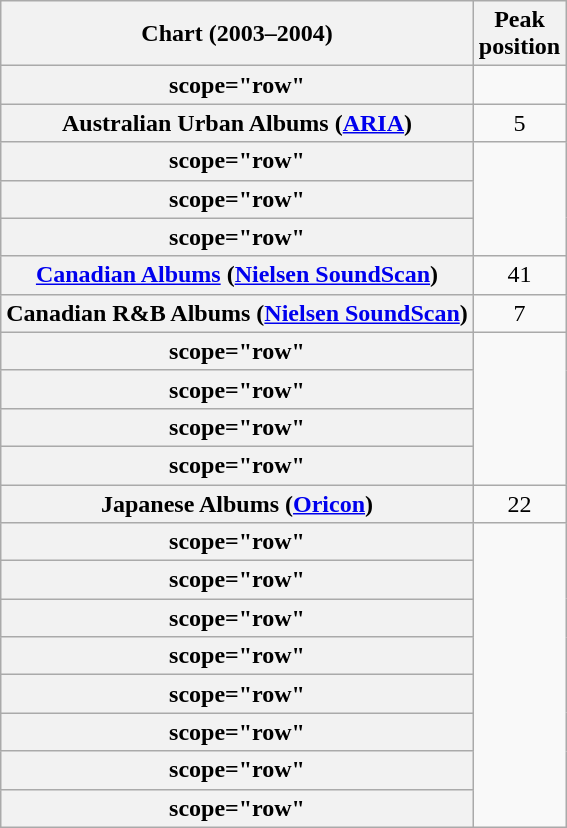<table class="wikitable sortable plainrowheaders">
<tr>
<th scope="col">Chart (2003–2004)</th>
<th scope="col">Peak<br>position</th>
</tr>
<tr>
<th>scope="row" </th>
</tr>
<tr>
<th scope="row">Australian Urban Albums (<a href='#'>ARIA</a>)</th>
<td align="center">5</td>
</tr>
<tr>
<th>scope="row" </th>
</tr>
<tr>
<th>scope="row" </th>
</tr>
<tr>
<th>scope="row" </th>
</tr>
<tr>
<th scope="row"><a href='#'>Canadian Albums</a> (<a href='#'>Nielsen SoundScan</a>)</th>
<td style="text-align:center;">41</td>
</tr>
<tr>
<th scope="row">Canadian R&B Albums (<a href='#'>Nielsen SoundScan</a>)</th>
<td style="text-align:center;">7</td>
</tr>
<tr>
<th>scope="row" </th>
</tr>
<tr>
<th>scope="row" </th>
</tr>
<tr>
<th>scope="row" </th>
</tr>
<tr>
<th>scope="row" </th>
</tr>
<tr>
<th scope="row">Japanese Albums (<a href='#'>Oricon</a>)</th>
<td align="center">22</td>
</tr>
<tr>
<th>scope="row" </th>
</tr>
<tr>
<th>scope="row" </th>
</tr>
<tr>
<th>scope="row" </th>
</tr>
<tr>
<th>scope="row" </th>
</tr>
<tr>
<th>scope="row" </th>
</tr>
<tr>
<th>scope="row" </th>
</tr>
<tr>
<th>scope="row" </th>
</tr>
<tr>
<th>scope="row" </th>
</tr>
</table>
